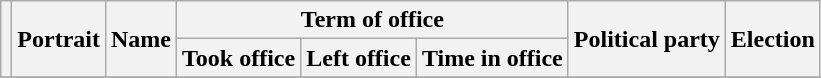<table class="wikitable" style="text-align:center;">
<tr>
<th rowspan=2></th>
<th rowspan=2>Portrait</th>
<th rowspan=2>Name<br></th>
<th colspan=3>Term of office</th>
<th rowspan=2>Political party</th>
<th rowspan=2>Election</th>
</tr>
<tr>
<th>Took office</th>
<th>Left office</th>
<th>Time in office</th>
</tr>
<tr>
</tr>
</table>
